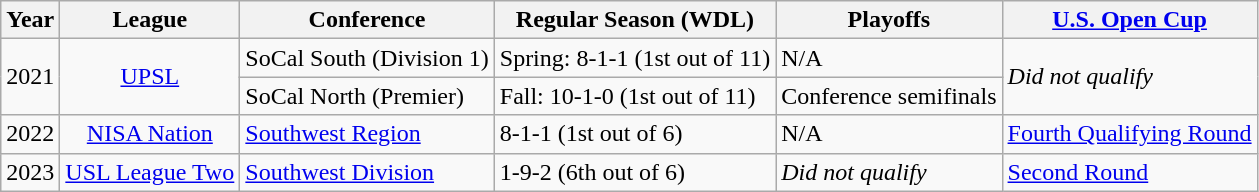<table class="wikitable">
<tr>
<th>Year</th>
<th>League</th>
<th>Conference</th>
<th>Regular Season (WDL)</th>
<th>Playoffs</th>
<th><a href='#'>U.S. Open Cup</a></th>
</tr>
<tr>
<td rowspan=2>2021</td>
<td align=center rowspan=2><a href='#'>UPSL</a></td>
<td>SoCal South (Division 1)</td>
<td>Spring: 8-1-1 (1st out of 11)</td>
<td>N/A</td>
<td rowspan=2><em>Did not qualify</em></td>
</tr>
<tr>
<td>SoCal North (Premier)</td>
<td>Fall: 10-1-0 (1st out of 11)</td>
<td>Conference semifinals</td>
</tr>
<tr>
<td>2022</td>
<td align=center><a href='#'>NISA Nation</a></td>
<td><a href='#'>Southwest Region</a></td>
<td>8-1-1 (1st out of 6)</td>
<td>N/A</td>
<td><a href='#'>Fourth Qualifying Round</a></td>
</tr>
<tr>
<td>2023</td>
<td align=center><a href='#'>USL League Two</a></td>
<td><a href='#'>Southwest Division</a></td>
<td>1-9-2 (6th out of 6)</td>
<td><em>Did not qualify</em></td>
<td><a href='#'>Second Round</a></td>
</tr>
</table>
